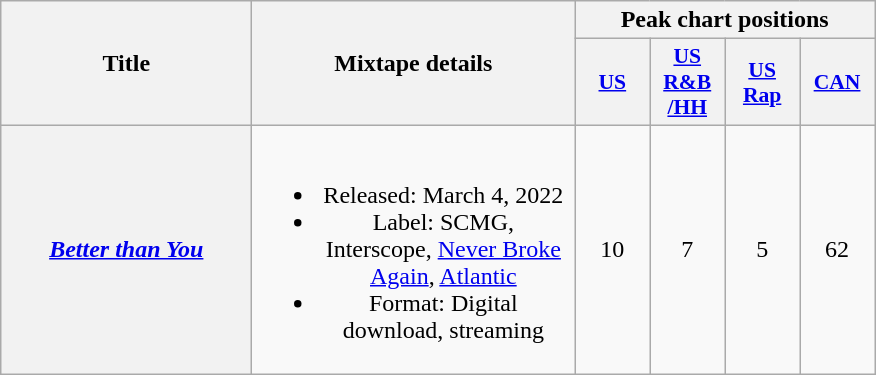<table class="wikitable plainrowheaders" style="text-align:center;">
<tr>
<th scope="col" rowspan="2" style="width:10em;">Title</th>
<th scope="col" rowspan="2" style="width:13em;">Mixtape details</th>
<th scope="col" colspan="4">Peak chart positions</th>
</tr>
<tr>
<th scope="col" style="width:3em;font-size:90%;"><a href='#'>US</a><br></th>
<th scope="col" style="width:3em;font-size:90%;"><a href='#'>US R&B<br>/HH</a><br></th>
<th scope="col" style="width:3em;font-size:90%;"><a href='#'>US<br>Rap</a><br></th>
<th scope="col" style="width:3em;font-size:90%;"><a href='#'>CAN</a><br></th>
</tr>
<tr>
<th scope="row"><em><a href='#'>Better than You</a></em><br></th>
<td><br><ul><li>Released: March 4, 2022</li><li>Label: SCMG, Interscope, <a href='#'>Never Broke Again</a>, <a href='#'>Atlantic</a></li><li>Format: Digital download, streaming</li></ul></td>
<td>10</td>
<td>7</td>
<td>5</td>
<td>62</td>
</tr>
</table>
